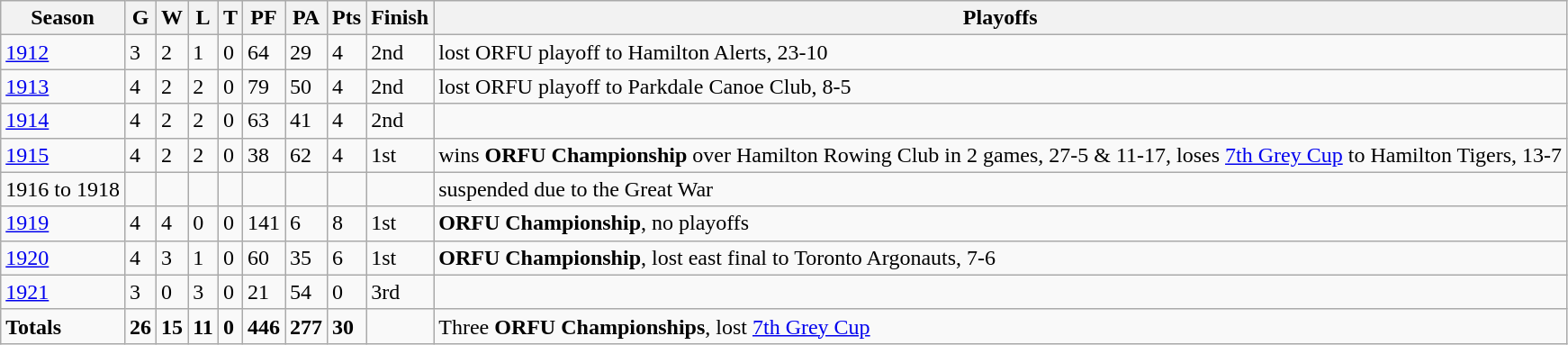<table class="wikitable">
<tr>
<th>Season</th>
<th>G</th>
<th>W</th>
<th>L</th>
<th>T</th>
<th>PF</th>
<th>PA</th>
<th>Pts</th>
<th>Finish</th>
<th>Playoffs</th>
</tr>
<tr>
<td><a href='#'>1912</a></td>
<td>3</td>
<td>2</td>
<td>1</td>
<td>0</td>
<td>64</td>
<td>29</td>
<td>4</td>
<td>2nd</td>
<td>lost ORFU playoff to Hamilton Alerts, 23-10</td>
</tr>
<tr>
<td><a href='#'>1913</a></td>
<td>4</td>
<td>2</td>
<td>2</td>
<td>0</td>
<td>79</td>
<td>50</td>
<td>4</td>
<td>2nd</td>
<td>lost ORFU playoff to Parkdale Canoe Club, 8-5</td>
</tr>
<tr>
<td><a href='#'>1914</a></td>
<td>4</td>
<td>2</td>
<td>2</td>
<td>0</td>
<td>63</td>
<td>41</td>
<td>4</td>
<td>2nd</td>
<td></td>
</tr>
<tr>
<td><a href='#'>1915</a></td>
<td>4</td>
<td>2</td>
<td>2</td>
<td>0</td>
<td>38</td>
<td>62</td>
<td>4</td>
<td>1st</td>
<td>wins <strong>ORFU Championship</strong> over Hamilton Rowing Club in 2 games, 27-5 & 11-17, loses <a href='#'>7th Grey Cup</a> to Hamilton Tigers, 13-7</td>
</tr>
<tr>
<td>1916 to 1918</td>
<td></td>
<td></td>
<td></td>
<td></td>
<td></td>
<td></td>
<td></td>
<td></td>
<td>suspended due to the Great War</td>
</tr>
<tr>
<td><a href='#'>1919</a></td>
<td>4</td>
<td>4</td>
<td>0</td>
<td>0</td>
<td>141</td>
<td>6</td>
<td>8</td>
<td>1st</td>
<td><strong>ORFU Championship</strong>, no playoffs</td>
</tr>
<tr>
<td><a href='#'>1920</a></td>
<td>4</td>
<td>3</td>
<td>1</td>
<td>0</td>
<td>60</td>
<td>35</td>
<td>6</td>
<td>1st</td>
<td><strong>ORFU Championship</strong>, lost east final to Toronto Argonauts, 7-6</td>
</tr>
<tr>
<td><a href='#'>1921</a></td>
<td>3</td>
<td>0</td>
<td>3</td>
<td>0</td>
<td>21</td>
<td>54</td>
<td>0</td>
<td>3rd</td>
<td></td>
</tr>
<tr>
<td><strong>Totals</strong></td>
<td><strong>26</strong></td>
<td><strong>15</strong></td>
<td><strong>11</strong></td>
<td><strong>0</strong></td>
<td><strong>446</strong></td>
<td><strong>277</strong></td>
<td><strong>30</strong></td>
<td></td>
<td>Three <strong>ORFU Championships</strong>, lost <a href='#'>7th Grey Cup</a></td>
</tr>
</table>
